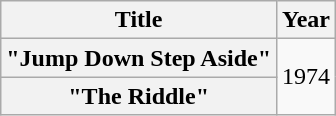<table class="wikitable plainrowheaders" style="text-align:center">
<tr>
<th>Title</th>
<th>Year</th>
</tr>
<tr>
<th scope="row">"Jump Down Step Aside"</th>
<td rowspan="2">1974</td>
</tr>
<tr>
<th scope="row">"The Riddle"</th>
</tr>
</table>
